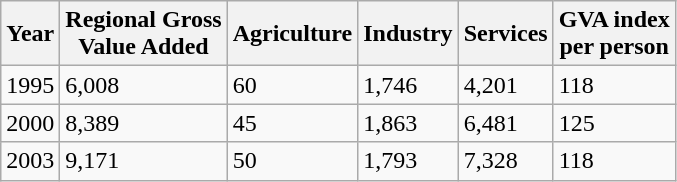<table class="wikitable">
<tr>
<th>Year</th>
<th>Regional Gross<br>Value Added</th>
<th>Agriculture</th>
<th>Industry</th>
<th>Services</th>
<th>GVA index<br>per person</th>
</tr>
<tr>
<td>1995</td>
<td>6,008</td>
<td>60</td>
<td>1,746</td>
<td>4,201</td>
<td>118</td>
</tr>
<tr>
<td>2000</td>
<td>8,389</td>
<td>45</td>
<td>1,863</td>
<td>6,481</td>
<td>125</td>
</tr>
<tr>
<td>2003</td>
<td>9,171</td>
<td>50</td>
<td>1,793</td>
<td>7,328</td>
<td>118</td>
</tr>
</table>
